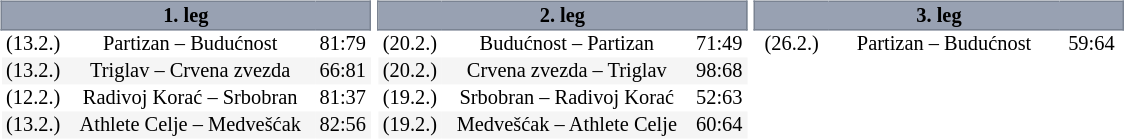<table width=100%>
<tr>
<td width=20% valign="top"><br><table border=0 cellspacing=0 cellpadding=1em style="font-size: 85%; border-collapse: collapse;" width=100%>
<tr>
<td colspan=5 bgcolor=#98A1B2 style="text-align: center; border:1px solid #7A8392;"><span><strong>1. leg</strong></span></td>
</tr>
<tr align=center bgcolor=#FFFFFF>
<td>(13.2.)</td>
<td>Partizan – Budućnost</td>
<td>81:79</td>
</tr>
<tr align=center bgcolor=#f5f5f5>
<td>(13.2.)</td>
<td>Triglav – Crvena zvezda</td>
<td>66:81</td>
</tr>
<tr align=center bgcolor=#FFFFFF>
<td>(12.2.)</td>
<td>Radivoj Korać – Srbobran</td>
<td>81:37</td>
</tr>
<tr align=center bgcolor=#f5f5f5>
<td>(13.2.)</td>
<td>Athlete Celje – Medvešćak</td>
<td>82:56</td>
</tr>
</table>
</td>
<td width=20% valign="top"><br><table border=0 cellspacing=0 cellpadding=1em style="font-size: 85%; border-collapse: collapse;" width=100%>
<tr>
<td colspan=5 bgcolor=#98A1B2 style="text-align: center; border:1px solid #7A8392;"><span><strong>2. leg</strong></span></td>
</tr>
<tr align=center bgcolor=#FFFFFF>
<td>(20.2.)</td>
<td>Budućnost – Partizan</td>
<td>71:49</td>
</tr>
<tr align=center bgcolor=#f5f5f5>
<td>(20.2.)</td>
<td>Crvena zvezda – Triglav</td>
<td>98:68</td>
</tr>
<tr align=center bgcolor=#FFFFFF>
<td>(19.2.)</td>
<td>Srbobran – Radivoj Korać</td>
<td>52:63</td>
</tr>
<tr align=center bgcolor=#f5f5f5>
<td>(19.2.)</td>
<td>Medvešćak – Athlete Celje</td>
<td>60:64</td>
</tr>
</table>
</td>
<td width=20% valign="top"><br><table border=0 cellspacing=0 cellpadding=1em style="font-size: 85%; border-collapse: collapse;" width=100%>
<tr>
<td colspan=5 bgcolor=#98A1B2 style="text-align: center; border:1px solid #7A8392;"><span><strong>3. leg</strong></span></td>
</tr>
<tr align=center bgcolor=#FFFFFF>
<td>(26.2.)</td>
<td>Partizan – Budućnost</td>
<td>59:64</td>
</tr>
</table>
</td>
<td width=20% valign="top"></td>
<td width=20% valign="top"></td>
<td width=20% valign="top"></td>
<td width=20% valign="top"></td>
</tr>
</table>
